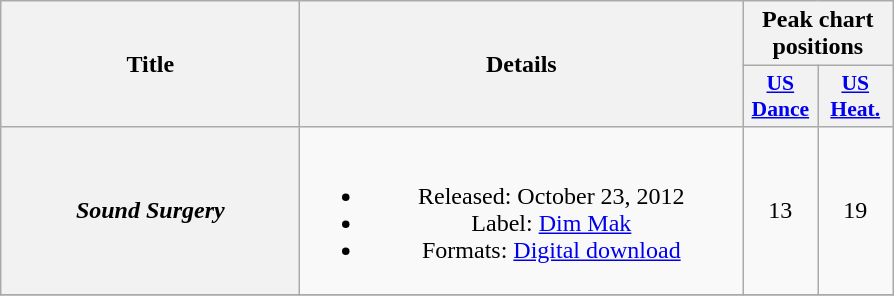<table class="wikitable plainrowheaders" style="text-align:center;">
<tr>
<th scope="col" rowspan="2" style="width:12em;">Title</th>
<th scope="col" rowspan="2" style="width:18em;">Details</th>
<th scope="col" colspan="2">Peak chart positions</th>
</tr>
<tr>
<th scope="col" style="width:3em;font-size:90%;"><a href='#'>US<br>Dance</a><br></th>
<th scope="col" style="width:3em;font-size:90%;"><a href='#'>US<br>Heat.</a><br></th>
</tr>
<tr>
<th scope="row"><em>Sound Surgery</em></th>
<td><br><ul><li>Released: October 23, 2012</li><li>Label: <a href='#'>Dim Mak</a></li><li>Formats: <a href='#'>Digital download</a></li></ul></td>
<td>13</td>
<td>19</td>
</tr>
<tr>
</tr>
</table>
